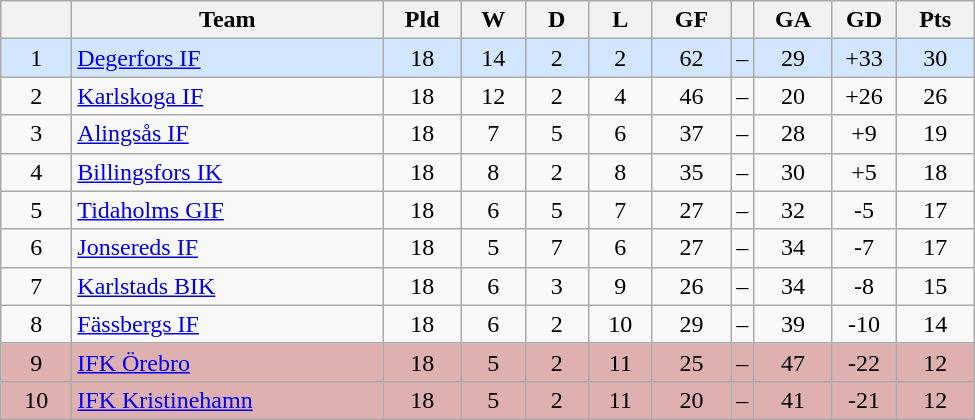<table class="wikitable" style="text-align: center;">
<tr>
<th style="width: 40px;"></th>
<th style="width: 200px;">Team</th>
<th style="width: 45px;">Pld</th>
<th style="width: 35px;">W</th>
<th style="width: 35px;">D</th>
<th style="width: 35px;">L</th>
<th style="width: 45px;">GF</th>
<th></th>
<th style="width: 45px;">GA</th>
<th style="width: 35px;">GD</th>
<th style="width: 45px;">Pts</th>
</tr>
<tr style="background: #d2e6ff">
<td>1</td>
<td style="text-align: left;"><a href='#'>Degerfors IF</a></td>
<td>18</td>
<td>14</td>
<td>2</td>
<td>2</td>
<td>62</td>
<td>–</td>
<td>29</td>
<td>+33</td>
<td>30</td>
</tr>
<tr>
<td>2</td>
<td style="text-align: left;"><a href='#'>Karlskoga IF</a></td>
<td>18</td>
<td>12</td>
<td>2</td>
<td>4</td>
<td>46</td>
<td>–</td>
<td>20</td>
<td>+26</td>
<td>26</td>
</tr>
<tr>
<td>3</td>
<td style="text-align: left;"><a href='#'>Alingsås IF</a></td>
<td>18</td>
<td>7</td>
<td>5</td>
<td>6</td>
<td>37</td>
<td>–</td>
<td>28</td>
<td>+9</td>
<td>19</td>
</tr>
<tr>
<td>4</td>
<td style="text-align: left;"><a href='#'>Billingsfors IK</a></td>
<td>18</td>
<td>8</td>
<td>2</td>
<td>8</td>
<td>35</td>
<td>–</td>
<td>30</td>
<td>+5</td>
<td>18</td>
</tr>
<tr>
<td>5</td>
<td style="text-align: left;"><a href='#'>Tidaholms GIF</a></td>
<td>18</td>
<td>6</td>
<td>5</td>
<td>7</td>
<td>27</td>
<td>–</td>
<td>32</td>
<td>-5</td>
<td>17</td>
</tr>
<tr>
<td>6</td>
<td style="text-align: left;"><a href='#'>Jonsereds IF</a></td>
<td>18</td>
<td>5</td>
<td>7</td>
<td>6</td>
<td>27</td>
<td>–</td>
<td>34</td>
<td>-7</td>
<td>17</td>
</tr>
<tr>
<td>7</td>
<td style="text-align: left;"><a href='#'>Karlstads BIK</a></td>
<td>18</td>
<td>6</td>
<td>3</td>
<td>9</td>
<td>26</td>
<td>–</td>
<td>34</td>
<td>-8</td>
<td>15</td>
</tr>
<tr>
<td>8</td>
<td style="text-align: left;"><a href='#'>Fässbergs IF</a></td>
<td>18</td>
<td>6</td>
<td>2</td>
<td>10</td>
<td>29</td>
<td>–</td>
<td>39</td>
<td>-10</td>
<td>14</td>
</tr>
<tr style="background: #deb0b0">
<td>9</td>
<td style="text-align: left;"><a href='#'>IFK Örebro</a></td>
<td>18</td>
<td>5</td>
<td>2</td>
<td>11</td>
<td>25</td>
<td>–</td>
<td>47</td>
<td>-22</td>
<td>12</td>
</tr>
<tr style="background: #deb0b0">
<td>10</td>
<td style="text-align: left;"><a href='#'>IFK Kristinehamn</a></td>
<td>18</td>
<td>5</td>
<td>2</td>
<td>11</td>
<td>20</td>
<td>–</td>
<td>41</td>
<td>-21</td>
<td>12</td>
</tr>
</table>
